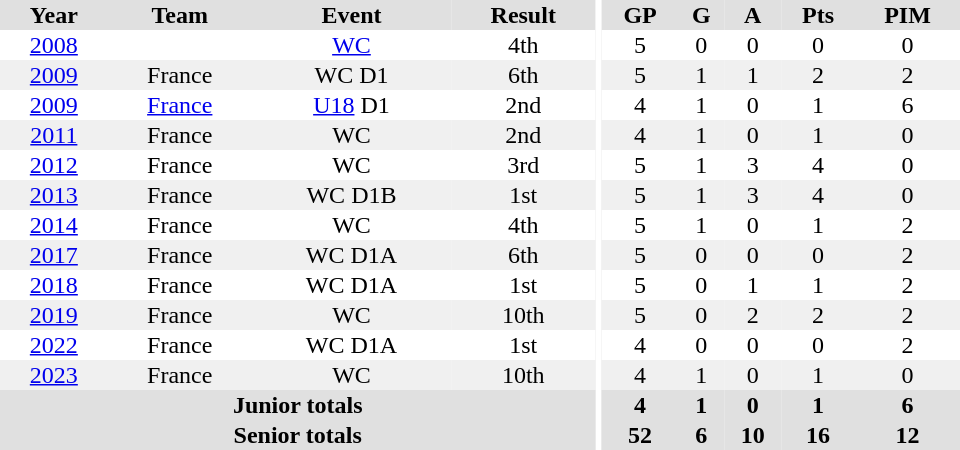<table border="0" cellpadding="1" cellspacing="0" ID="Table3" style="text-align:center; width:40em;">
<tr bgcolor="#e0e0e0">
<th>Year</th>
<th>Team</th>
<th>Event</th>
<th>Result</th>
<th rowspan="104" bgcolor="#ffffff"></th>
<th>GP</th>
<th>G</th>
<th>A</th>
<th>Pts</th>
<th>PIM</th>
</tr>
<tr>
<td><a href='#'>2008</a></td>
<td></td>
<td><a href='#'>WC</a> </td>
<td>4th</td>
<td>5</td>
<td>0</td>
<td>0</td>
<td>0</td>
<td>0</td>
</tr>
<tr bgcolor="f0f0f0">
<td><a href='#'>2009</a></td>
<td>France</td>
<td>WC D1</td>
<td>6th</td>
<td>5</td>
<td>1</td>
<td>1</td>
<td>2</td>
<td>2</td>
</tr>
<tr>
<td><a href='#'>2009</a></td>
<td><a href='#'>France</a></td>
<td><a href='#'>U18</a> D1</td>
<td>2nd</td>
<td>4</td>
<td>1</td>
<td>0</td>
<td>1</td>
<td>6</td>
</tr>
<tr bgcolor="f0f0f0">
<td><a href='#'>2011</a></td>
<td>France</td>
<td>WC </td>
<td>2nd</td>
<td>4</td>
<td>1</td>
<td>0</td>
<td>1</td>
<td>0</td>
</tr>
<tr>
<td><a href='#'>2012</a></td>
<td>France</td>
<td>WC </td>
<td>3rd</td>
<td>5</td>
<td>1</td>
<td>3</td>
<td>4</td>
<td>0</td>
</tr>
<tr bgcolor="f0f0f0">
<td><a href='#'>2013</a></td>
<td>France</td>
<td>WC D1B</td>
<td>1st</td>
<td>5</td>
<td>1</td>
<td>3</td>
<td>4</td>
<td>0</td>
</tr>
<tr>
<td><a href='#'>2014</a></td>
<td>France</td>
<td>WC </td>
<td>4th</td>
<td>5</td>
<td>1</td>
<td>0</td>
<td>1</td>
<td>2</td>
</tr>
<tr bgcolor="f0f0f0">
<td><a href='#'>2017</a></td>
<td>France</td>
<td>WC D1A</td>
<td>6th</td>
<td>5</td>
<td>0</td>
<td>0</td>
<td>0</td>
<td>2</td>
</tr>
<tr>
<td><a href='#'>2018</a></td>
<td>France</td>
<td>WC D1A</td>
<td>1st</td>
<td>5</td>
<td>0</td>
<td>1</td>
<td>1</td>
<td>2</td>
</tr>
<tr bgcolor="#f0f0f0">
<td><a href='#'>2019</a></td>
<td>France</td>
<td>WC</td>
<td>10th</td>
<td>5</td>
<td>0</td>
<td>2</td>
<td>2</td>
<td>2</td>
</tr>
<tr>
<td><a href='#'>2022</a></td>
<td>France</td>
<td>WC D1A</td>
<td>1st</td>
<td>4</td>
<td>0</td>
<td>0</td>
<td>0</td>
<td>2</td>
</tr>
<tr bgcolor="f0f0f0">
<td><a href='#'>2023</a></td>
<td>France</td>
<td>WC</td>
<td>10th</td>
<td>4</td>
<td>1</td>
<td>0</td>
<td>1</td>
<td>0</td>
</tr>
<tr bgcolor="#e0e0e0">
<th colspan="4">Junior totals</th>
<th>4</th>
<th>1</th>
<th>0</th>
<th>1</th>
<th>6</th>
</tr>
<tr bgcolor="#e0e0e0">
<th colspan="4">Senior totals</th>
<th>52</th>
<th>6</th>
<th>10</th>
<th>16</th>
<th>12</th>
</tr>
</table>
